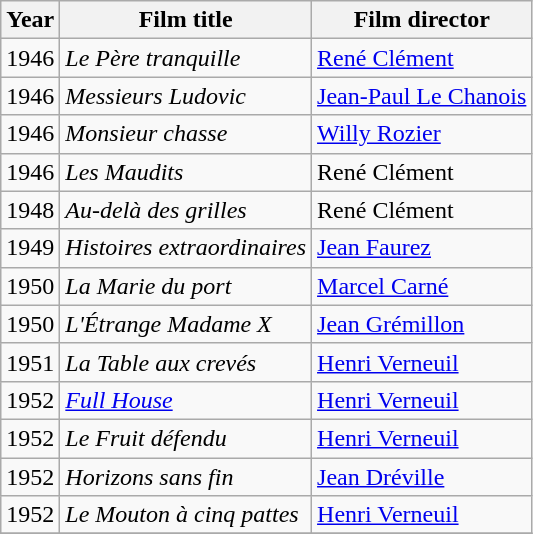<table class="wikitable">
<tr>
<th>Year</th>
<th><strong>Film title</strong></th>
<th><strong>Film director</strong></th>
</tr>
<tr>
<td>1946</td>
<td><em>Le Père tranquille</em></td>
<td><a href='#'>René Clément</a></td>
</tr>
<tr>
<td>1946</td>
<td><em>Messieurs Ludovic</em></td>
<td><a href='#'>Jean-Paul Le Chanois</a></td>
</tr>
<tr>
<td>1946</td>
<td><em>Monsieur chasse</em></td>
<td><a href='#'>Willy Rozier</a></td>
</tr>
<tr>
<td>1946</td>
<td><em>Les Maudits</em></td>
<td>René Clément</td>
</tr>
<tr>
<td>1948</td>
<td><em>Au-delà des grilles </em></td>
<td>René Clément</td>
</tr>
<tr>
<td>1949</td>
<td><em>Histoires extraordinaires </em></td>
<td><a href='#'>Jean Faurez</a></td>
</tr>
<tr>
<td>1950</td>
<td><em>La Marie du port</em></td>
<td><a href='#'>Marcel Carné</a></td>
</tr>
<tr>
<td>1950</td>
<td><em>L'Étrange Madame X </em></td>
<td><a href='#'>Jean Grémillon</a></td>
</tr>
<tr>
<td>1951</td>
<td><em>La Table aux crevés</em></td>
<td><a href='#'>Henri Verneuil</a></td>
</tr>
<tr>
<td>1952</td>
<td><em><a href='#'>Full House</a></em></td>
<td><a href='#'>Henri Verneuil</a></td>
</tr>
<tr>
<td>1952</td>
<td><em>Le Fruit défendu</em></td>
<td><a href='#'>Henri Verneuil</a></td>
</tr>
<tr>
<td>1952</td>
<td><em>Horizons sans fin</em></td>
<td><a href='#'>Jean Dréville</a></td>
</tr>
<tr>
<td>1952</td>
<td><em>Le Mouton à cinq pattes</em></td>
<td><a href='#'>Henri Verneuil</a></td>
</tr>
<tr>
</tr>
</table>
